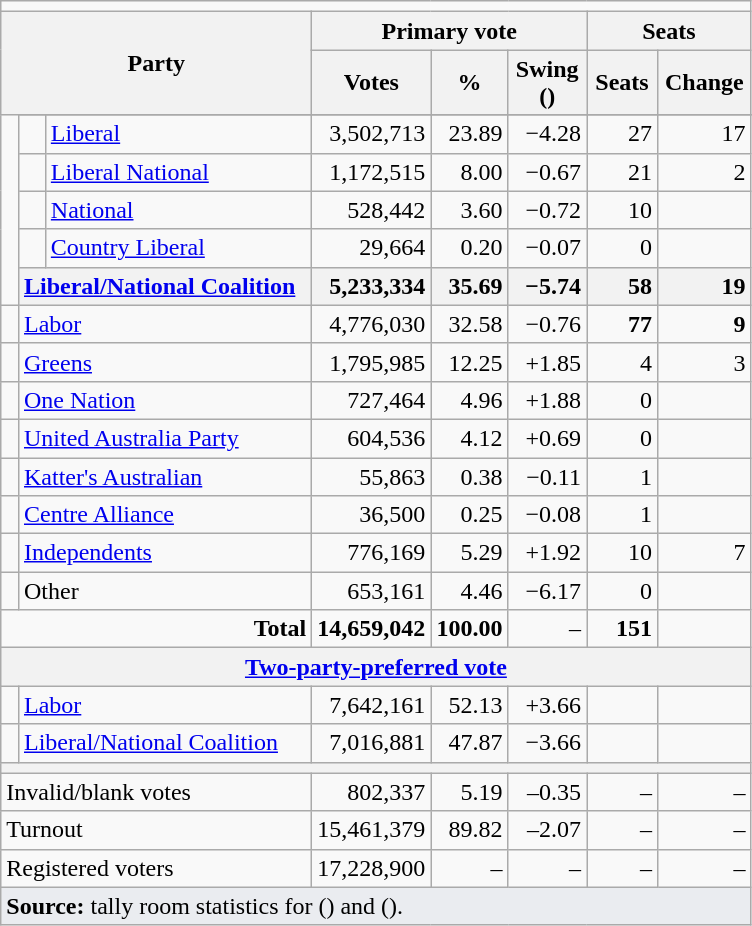<table class="wikitable sortable mw-datatable" style="text-align:right; margin-bottom:0">
<tr>
<td colspan=10 align=center></td>
</tr>
<tr>
<th colspan="3" rowspan="2" style="width:200px">Party</th>
<th colspan="3">Primary vote</th>
<th colspan="2">Seats</th>
</tr>
<tr>
<th style="width:70px;">Votes</th>
<th style="width:40px;">%</th>
<th style="width:40px;">Swing ()</th>
<th style="width:40px;">Seats</th>
<th style="width:40px;">Change</th>
</tr>
<tr>
<td rowspan="6" ></td>
</tr>
<tr>
<td> </td>
<td align="left"><a href='#'>Liberal</a></td>
<td>3,502,713</td>
<td>23.89</td>
<td>−4.28</td>
<td>27</td>
<td> 17</td>
</tr>
<tr>
<td> </td>
<td align="left"><a href='#'>Liberal National</a> </td>
<td>1,172,515</td>
<td>8.00</td>
<td>−0.67</td>
<td>21</td>
<td> 2</td>
</tr>
<tr>
<td> </td>
<td align="left"><a href='#'>National</a></td>
<td>528,442</td>
<td>3.60</td>
<td>−0.72</td>
<td>10</td>
<td></td>
</tr>
<tr>
<td> </td>
<td align="left"><a href='#'>Country Liberal</a> </td>
<td>29,664</td>
<td>0.20</td>
<td>−0.07</td>
<td>0</td>
<td></td>
</tr>
<tr>
<th colspan="2" style="text-align:left;"><a href='#'>Liberal/National Coalition</a></th>
<th style="text-align:right;">5,233,334</th>
<th style="text-align:right;">35.69</th>
<th style="text-align:right;">−5.74</th>
<th style="text-align:right;">58</th>
<th style="text-align:right;"> 19</th>
</tr>
<tr>
<td> </td>
<td colspan="2" style="text-align:left;"><a href='#'>Labor</a></td>
<td style="width:70px;">4,776,030</td>
<td style="width:40px;">32.58</td>
<td style="width:45px;">−0.76</td>
<td style="width:40px;"><strong>77</strong></td>
<td style="width:55px;"> <strong>9</strong></td>
</tr>
<tr>
<td> </td>
<td colspan="2" style="text-align:left;"><a href='#'>Greens</a></td>
<td>1,795,985</td>
<td>12.25</td>
<td>+1.85</td>
<td>4</td>
<td> 3</td>
</tr>
<tr>
<td> </td>
<td colspan="2" style="text-align:left;"><a href='#'>One Nation</a></td>
<td>727,464</td>
<td>4.96</td>
<td>+1.88</td>
<td>0</td>
<td></td>
</tr>
<tr>
<td> </td>
<td colspan="2" style="text-align:left;"><a href='#'>United Australia Party</a></td>
<td>604,536</td>
<td>4.12</td>
<td>+0.69</td>
<td>0</td>
<td></td>
</tr>
<tr>
<td> </td>
<td colspan="2" style="text-align:left;"><a href='#'>Katter's Australian</a></td>
<td>55,863</td>
<td>0.38</td>
<td>−0.11</td>
<td>1</td>
<td></td>
</tr>
<tr>
<td> </td>
<td colspan="2" style="text-align:left;"><a href='#'>Centre Alliance</a></td>
<td>36,500</td>
<td>0.25</td>
<td>−0.08</td>
<td>1</td>
<td></td>
</tr>
<tr>
<td> </td>
<td colspan="2" style="text-align:left;"><a href='#'>Independents</a></td>
<td>776,169</td>
<td>5.29</td>
<td>+1.92</td>
<td>10</td>
<td> 7</td>
</tr>
<tr>
<td> </td>
<td colspan="2" style="text-align:left;">Other</td>
<td>653,161</td>
<td>4.46</td>
<td>−6.17</td>
<td>0</td>
<td></td>
</tr>
<tr>
<td colspan="3" align="right"><strong>Total</strong></td>
<td><strong>14,659,042</strong></td>
<td><strong>100.00</strong></td>
<td>–</td>
<td><strong>151</strong></td>
<td></td>
</tr>
<tr>
<th colspan="8"><a href='#'>Two-party-preferred vote</a></th>
</tr>
<tr>
<td></td>
<td colspan="2" style="text-align:left;"><a href='#'>Labor</a></td>
<td>7,642,161</td>
<td>52.13</td>
<td>+3.66</td>
<td></td>
<td></td>
</tr>
<tr>
<td></td>
<td colspan="2" style="text-align:left;"><a href='#'>Liberal/National Coalition</a></td>
<td>7,016,881</td>
<td>47.87</td>
<td>−3.66</td>
<td></td>
<td></td>
</tr>
<tr>
<th colspan="8"></th>
</tr>
<tr>
<td colspan="3" style="text-align:left;">Invalid/blank votes</td>
<td>802,337</td>
<td>5.19</td>
<td>–0.35</td>
<td>–</td>
<td>–</td>
</tr>
<tr>
<td colspan="3" style="text-align:left;">Turnout</td>
<td>15,461,379</td>
<td>89.82</td>
<td>–2.07</td>
<td>–</td>
<td>–</td>
</tr>
<tr>
<td colspan="3" style="text-align:left;">Registered voters</td>
<td>17,228,900</td>
<td>–</td>
<td>–</td>
<td>–</td>
<td>–</td>
</tr>
<tr>
<td colspan="8" style="text-align:left; background-color:#eaecf0"><strong>Source:</strong>  tally room statistics for  () and  ().</td>
</tr>
</table>
